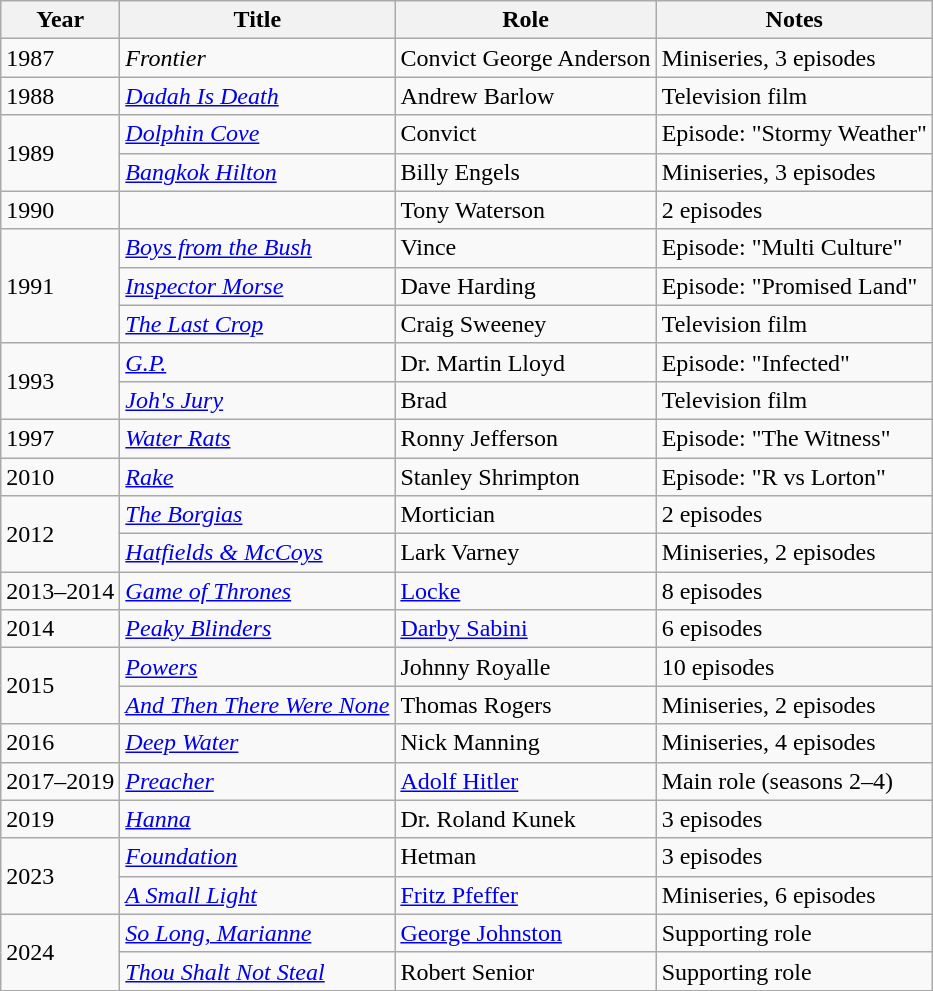<table class="wikitable sortable">
<tr>
<th>Year</th>
<th>Title</th>
<th>Role</th>
<th class="unsortable">Notes</th>
</tr>
<tr>
<td>1987</td>
<td><em>Frontier</em></td>
<td>Convict George Anderson</td>
<td>Miniseries, 3 episodes</td>
</tr>
<tr>
<td>1988</td>
<td><em><a href='#'>Dadah Is Death</a></em></td>
<td>Andrew Barlow</td>
<td>Television film</td>
</tr>
<tr>
<td rowspan="2">1989</td>
<td><em><a href='#'>Dolphin Cove</a></em></td>
<td>Convict</td>
<td>Episode: "Stormy Weather"</td>
</tr>
<tr>
<td><em><a href='#'>Bangkok Hilton</a></em></td>
<td>Billy Engels</td>
<td>Miniseries, 3 episodes</td>
</tr>
<tr>
<td>1990</td>
<td><em></em></td>
<td>Tony Waterson</td>
<td>2 episodes</td>
</tr>
<tr>
<td rowspan="3">1991</td>
<td><em><a href='#'>Boys from the Bush</a></em></td>
<td>Vince</td>
<td>Episode: "Multi Culture"</td>
</tr>
<tr>
<td><em><a href='#'>Inspector Morse</a></em></td>
<td>Dave Harding</td>
<td>Episode: "Promised Land"</td>
</tr>
<tr>
<td><em><a href='#'>The Last Crop</a></em></td>
<td>Craig Sweeney</td>
<td>Television film</td>
</tr>
<tr>
<td rowspan="2">1993</td>
<td><em><a href='#'>G.P.</a></em></td>
<td>Dr. Martin Lloyd</td>
<td>Episode: "Infected"</td>
</tr>
<tr>
<td><em><a href='#'>Joh's Jury</a></em></td>
<td>Brad</td>
<td>Television film</td>
</tr>
<tr>
<td>1997</td>
<td><em><a href='#'>Water Rats</a></em></td>
<td>Ronny Jefferson</td>
<td>Episode: "The Witness"</td>
</tr>
<tr>
<td>2010</td>
<td><em><a href='#'>Rake</a></em></td>
<td>Stanley Shrimpton</td>
<td>Episode: "R vs Lorton"</td>
</tr>
<tr>
<td rowspan="2">2012</td>
<td><em><a href='#'>The Borgias</a></em></td>
<td>Mortician</td>
<td>2 episodes</td>
</tr>
<tr>
<td><em><a href='#'>Hatfields & McCoys</a></em></td>
<td>Lark Varney</td>
<td>Miniseries, 2 episodes</td>
</tr>
<tr>
<td>2013–2014</td>
<td><em><a href='#'>Game of Thrones</a></em></td>
<td><a href='#'>Locke</a></td>
<td>8 episodes</td>
</tr>
<tr>
<td>2014</td>
<td><em><a href='#'>Peaky Blinders</a></em></td>
<td><a href='#'>Darby Sabini</a></td>
<td>6 episodes</td>
</tr>
<tr>
<td rowspan="2">2015</td>
<td><em><a href='#'>Powers</a></em></td>
<td>Johnny Royalle</td>
<td>10 episodes</td>
</tr>
<tr>
<td><em><a href='#'>And Then There Were None</a></em></td>
<td>Thomas Rogers</td>
<td>Miniseries, 2 episodes</td>
</tr>
<tr>
<td>2016</td>
<td><em><a href='#'>Deep Water</a></em></td>
<td>Nick Manning</td>
<td>Miniseries, 4 episodes</td>
</tr>
<tr>
<td>2017–2019</td>
<td><em><a href='#'>Preacher</a></em></td>
<td><a href='#'>Adolf Hitler</a></td>
<td>Main role (seasons 2–4)</td>
</tr>
<tr>
<td>2019</td>
<td><em><a href='#'>Hanna</a></em></td>
<td>Dr. Roland Kunek</td>
<td>3 episodes</td>
</tr>
<tr>
<td rowspan="2">2023</td>
<td><em><a href='#'>Foundation</a></em></td>
<td>Hetman</td>
<td>3 episodes</td>
</tr>
<tr>
<td><em><a href='#'>A Small Light</a></em></td>
<td><a href='#'>Fritz Pfeffer</a></td>
<td>Miniseries, 6 episodes</td>
</tr>
<tr>
<td rowspan="2">2024</td>
<td><em><a href='#'>So Long, Marianne</a></em></td>
<td><a href='#'>George Johnston</a></td>
<td>Supporting role</td>
</tr>
<tr>
<td><em><a href='#'>Thou Shalt Not Steal</a></em></td>
<td>Robert Senior</td>
<td>Supporting role</td>
</tr>
</table>
